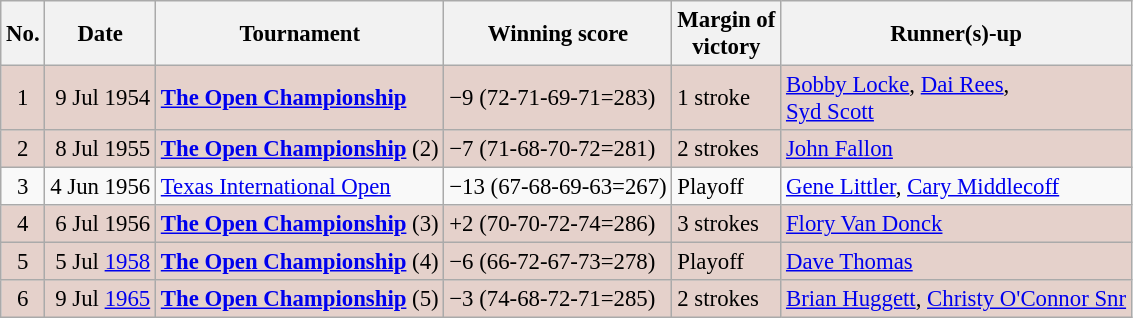<table class="wikitable" style="font-size:95%;">
<tr>
<th>No.</th>
<th>Date</th>
<th>Tournament</th>
<th>Winning score</th>
<th>Margin of<br>victory</th>
<th>Runner(s)-up</th>
</tr>
<tr style="background:#e5d1cb;">
<td align=center>1</td>
<td align=right>9 Jul 1954</td>
<td><strong><a href='#'>The Open Championship</a></strong></td>
<td>−9 (72-71-69-71=283)</td>
<td>1 stroke</td>
<td> <a href='#'>Bobby Locke</a>,  <a href='#'>Dai Rees</a>,<br> <a href='#'>Syd Scott</a></td>
</tr>
<tr style="background:#e5d1cb;">
<td align=center>2</td>
<td align=right>8 Jul 1955</td>
<td><strong><a href='#'>The Open Championship</a></strong> (2)</td>
<td>−7 (71-68-70-72=281)</td>
<td>2 strokes</td>
<td> <a href='#'>John Fallon</a></td>
</tr>
<tr>
<td align=center>3</td>
<td align=right>4 Jun 1956</td>
<td><a href='#'>Texas International Open</a></td>
<td>−13 (67-68-69-63=267)</td>
<td>Playoff</td>
<td> <a href='#'>Gene Littler</a>,  <a href='#'>Cary Middlecoff</a></td>
</tr>
<tr style="background:#e5d1cb;">
<td align=center>4</td>
<td align=right>6 Jul 1956</td>
<td><strong><a href='#'>The Open Championship</a></strong> (3)</td>
<td>+2 (70-70-72-74=286)</td>
<td>3 strokes</td>
<td> <a href='#'>Flory Van Donck</a></td>
</tr>
<tr style="background:#e5d1cb;">
<td align=center>5</td>
<td align=right>5 Jul <a href='#'>1958</a></td>
<td><strong><a href='#'>The Open Championship</a></strong> (4)</td>
<td>−6 (66-72-67-73=278)</td>
<td>Playoff</td>
<td> <a href='#'>Dave Thomas</a></td>
</tr>
<tr style="background:#e5d1cb;">
<td align=center>6</td>
<td align=right>9 Jul <a href='#'>1965</a></td>
<td><strong><a href='#'>The Open Championship</a></strong> (5)</td>
<td>−3 (74-68-72-71=285)</td>
<td>2 strokes</td>
<td> <a href='#'>Brian Huggett</a>,  <a href='#'>Christy O'Connor Snr</a></td>
</tr>
</table>
